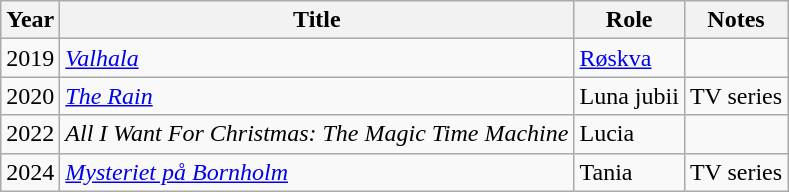<table class="wikitable sortable">
<tr>
<th>Year</th>
<th>Title</th>
<th>Role</th>
<th class="unsortable">Notes</th>
</tr>
<tr>
<td>2019</td>
<td><em><a href='#'>Valhala</a></em></td>
<td><a href='#'>Røskva</a></td>
<td></td>
</tr>
<tr>
<td>2020</td>
<td><em><a href='#'>The Rain</a></em></td>
<td>Luna jubii</td>
<td>TV series</td>
</tr>
<tr>
<td>2022</td>
<td><em>All I Want For Christmas: The Magic Time Machine</em></td>
<td>Lucia</td>
</tr>
<tr>
<td>2024</td>
<td><em><a href='#'>Mysteriet på Bornholm</a></em></td>
<td>Tania</td>
<td>TV series</td>
</tr>
</table>
